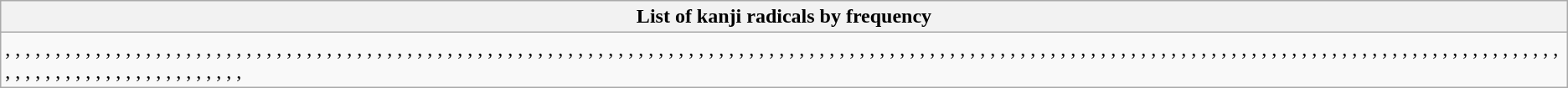<table class="wikitable collapsible">
<tr>
<th>List of kanji radicals by frequency</th>
</tr>
<tr>
<td>, , , , , , , , , , , , , , , , , , , , , , , , , , , , , , , , , , , , , , , , , , , , , , , , , , , , , , , , , , , , , , , , , , , , , , , , , , , , , , , , , , , , , , , , , , , , , , , , , , , , , , , , , , , , , , , , , , , , , , , , , , , , , , , , , , , , , , , , , , , , , , , , , , , , , , , , , , , , , , , , , , , , , , , , , , , , , , , , , , , </td>
</tr>
</table>
